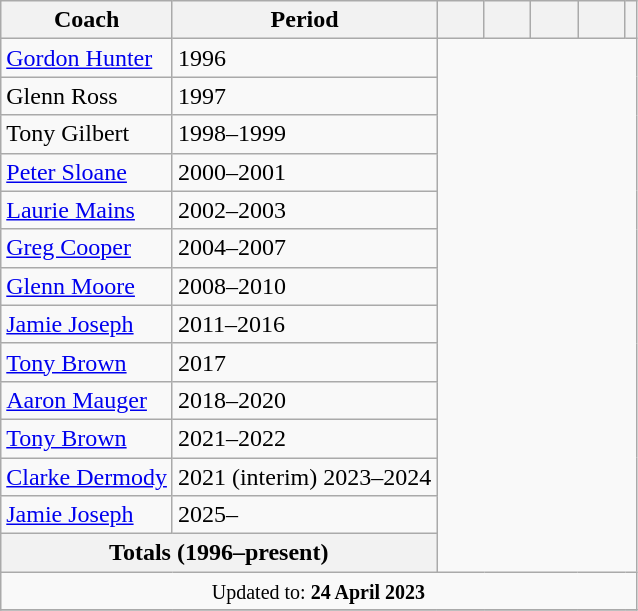<table class="wikitable sortable">
<tr>
<th>Coach</th>
<th>Period</th>
<th style="width:1.5em;"></th>
<th style="width:1.5em;"></th>
<th style="width:1.5em;"></th>
<th style="width:1.5em;"></th>
<th></th>
</tr>
<tr>
<td> <a href='#'>Gordon Hunter</a></td>
<td>1996<br></td>
</tr>
<tr>
<td> Glenn Ross</td>
<td>1997<br></td>
</tr>
<tr>
<td> Tony Gilbert</td>
<td>1998–1999<br></td>
</tr>
<tr>
<td> <a href='#'>Peter Sloane</a></td>
<td>2000–2001<br></td>
</tr>
<tr>
<td> <a href='#'>Laurie Mains</a></td>
<td>2002–2003<br></td>
</tr>
<tr>
<td> <a href='#'>Greg Cooper</a></td>
<td>2004–2007<br></td>
</tr>
<tr>
<td> <a href='#'>Glenn Moore</a></td>
<td>2008–2010<br></td>
</tr>
<tr>
<td> <a href='#'>Jamie Joseph</a></td>
<td>2011–2016<br></td>
</tr>
<tr>
<td> <a href='#'>Tony Brown</a></td>
<td>2017<br></td>
</tr>
<tr>
<td> <a href='#'>Aaron Mauger</a></td>
<td>2018–2020<br></td>
</tr>
<tr>
<td> <a href='#'>Tony Brown</a></td>
<td>2021–2022<br></td>
</tr>
<tr>
<td> <a href='#'>Clarke Dermody</a></td>
<td>2021 (interim) 2023–2024<br></td>
</tr>
<tr>
<td> <a href='#'>Jamie Joseph</a></td>
<td>2025–<br></td>
</tr>
<tr>
<th colspan=2>Totals (1996–present)<br></th>
</tr>
<tr align=center>
<td colspan="100% style="border-bottom:1px transparent; line-height:150%;"><small>Updated to: <strong>24 April 2023</strong></small><br></td>
</tr>
<tr>
</tr>
</table>
